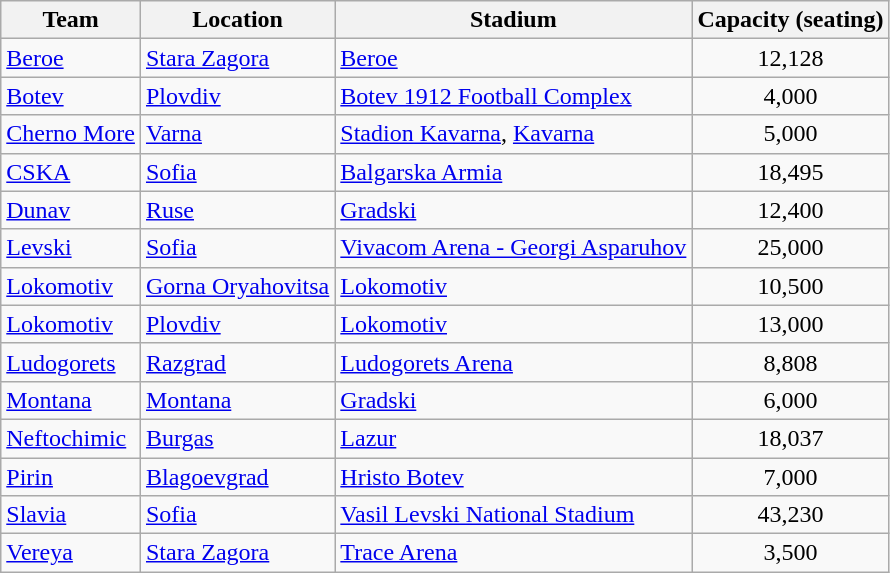<table class="wikitable sortable" style="text-align: left;">
<tr>
<th>Team</th>
<th>Location</th>
<th>Stadium</th>
<th>Capacity (seating)</th>
</tr>
<tr>
<td><a href='#'>Beroe</a></td>
<td><a href='#'>Stara Zagora</a></td>
<td><a href='#'>Beroe</a></td>
<td align="center"> 12,128</td>
</tr>
<tr>
<td><a href='#'>Botev</a></td>
<td><a href='#'>Plovdiv</a></td>
<td><a href='#'>Botev 1912 Football Complex</a></td>
<td align="center"> 4,000</td>
</tr>
<tr>
<td><a href='#'>Cherno More</a></td>
<td><a href='#'>Varna</a></td>
<td><a href='#'>Stadion Kavarna</a>, <a href='#'>Kavarna</a></td>
<td align="center"> 5,000</td>
</tr>
<tr>
<td><a href='#'>CSKA</a></td>
<td><a href='#'>Sofia</a></td>
<td><a href='#'>Balgarska Armia</a></td>
<td align="center"> 18,495</td>
</tr>
<tr>
<td><a href='#'>Dunav</a></td>
<td><a href='#'>Ruse</a></td>
<td><a href='#'>Gradski</a></td>
<td align="center"> 12,400</td>
</tr>
<tr>
<td><a href='#'>Levski</a></td>
<td><a href='#'>Sofia</a></td>
<td><a href='#'>Vivacom Arena - Georgi Asparuhov</a></td>
<td align="center"> 25,000</td>
</tr>
<tr>
<td><a href='#'>Lokomotiv</a></td>
<td><a href='#'>Gorna Oryahovitsa</a></td>
<td><a href='#'>Lokomotiv</a></td>
<td align="center"> 10,500</td>
</tr>
<tr>
<td><a href='#'>Lokomotiv</a></td>
<td><a href='#'>Plovdiv</a></td>
<td><a href='#'>Lokomotiv</a></td>
<td align="center"> 13,000</td>
</tr>
<tr>
<td><a href='#'>Ludogorets</a></td>
<td><a href='#'>Razgrad</a></td>
<td><a href='#'>Ludogorets Arena</a></td>
<td align="center"> 8,808</td>
</tr>
<tr>
<td><a href='#'>Montana</a></td>
<td><a href='#'>Montana</a></td>
<td><a href='#'>Gradski</a></td>
<td align="center"> 6,000</td>
</tr>
<tr>
<td><a href='#'>Neftochimic</a></td>
<td><a href='#'>Burgas</a></td>
<td><a href='#'>Lazur</a></td>
<td align="center"> 18,037</td>
</tr>
<tr>
<td><a href='#'>Pirin</a></td>
<td><a href='#'>Blagoevgrad</a></td>
<td><a href='#'>Hristo Botev</a></td>
<td align="center"> 7,000</td>
</tr>
<tr>
<td><a href='#'>Slavia</a></td>
<td><a href='#'>Sofia</a></td>
<td><a href='#'>Vasil Levski National Stadium</a></td>
<td align="center"> 43,230</td>
</tr>
<tr>
<td><a href='#'>Vereya</a></td>
<td><a href='#'>Stara Zagora</a></td>
<td><a href='#'>Trace Arena</a></td>
<td align="center"> 3,500</td>
</tr>
</table>
